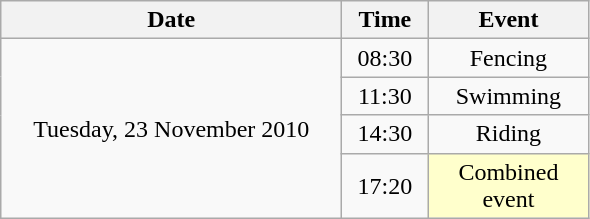<table class = "wikitable" style="text-align:center;">
<tr>
<th width=220>Date</th>
<th width=50>Time</th>
<th width=100>Event</th>
</tr>
<tr>
<td rowspan=4>Tuesday, 23 November 2010</td>
<td>08:30</td>
<td>Fencing</td>
</tr>
<tr>
<td>11:30</td>
<td>Swimming</td>
</tr>
<tr>
<td>14:30</td>
<td>Riding</td>
</tr>
<tr>
<td>17:20</td>
<td bgcolor=ffffcc>Combined event</td>
</tr>
</table>
